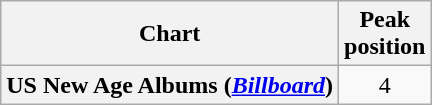<table class="wikitable plainrowheaders sortable" style="text-align:center;" border="1">
<tr>
<th scope="col">Chart</th>
<th scope="col">Peak<br>position</th>
</tr>
<tr>
<th scope="row">US New Age Albums (<em><a href='#'>Billboard</a></em>)</th>
<td>4</td>
</tr>
</table>
